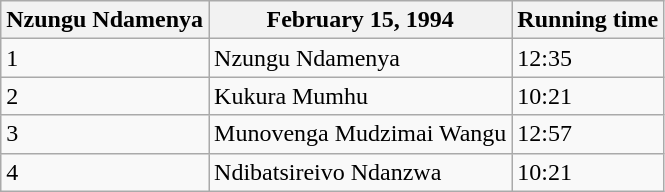<table class="wikitable">
<tr>
<th>Nzungu Ndamenya</th>
<th>February 15, 1994</th>
<th>Running time</th>
</tr>
<tr>
<td>1</td>
<td>Nzungu Ndamenya</td>
<td>12:35</td>
</tr>
<tr>
<td>2</td>
<td>Kukura Mumhu</td>
<td>10:21</td>
</tr>
<tr>
<td>3</td>
<td>Munovenga Mudzimai Wangu</td>
<td>12:57</td>
</tr>
<tr>
<td>4</td>
<td>Ndibatsireivo Ndanzwa</td>
<td>10:21</td>
</tr>
</table>
